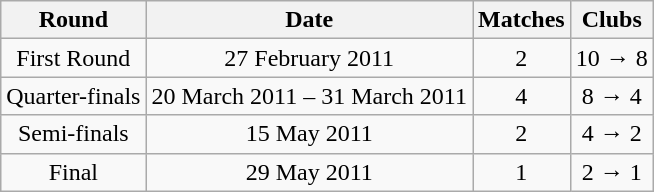<table class="wikitable">
<tr>
<th>Round</th>
<th>Date</th>
<th>Matches</th>
<th>Clubs</th>
</tr>
<tr align=center>
<td>First Round</td>
<td>27 February 2011</td>
<td>2</td>
<td>10 → 8</td>
</tr>
<tr align=center>
<td>Quarter-finals</td>
<td>20 March 2011 – 31 March 2011</td>
<td>4</td>
<td>8 → 4</td>
</tr>
<tr align=center>
<td>Semi-finals</td>
<td>15 May 2011</td>
<td>2</td>
<td>4 → 2</td>
</tr>
<tr align=center>
<td>Final</td>
<td>29 May 2011</td>
<td>1</td>
<td>2 → 1</td>
</tr>
</table>
